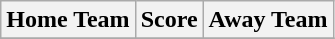<table class="wikitable" style="text-align: center">
<tr>
<th>Home Team</th>
<th>Score</th>
<th>Away Team</th>
</tr>
<tr>
</tr>
</table>
